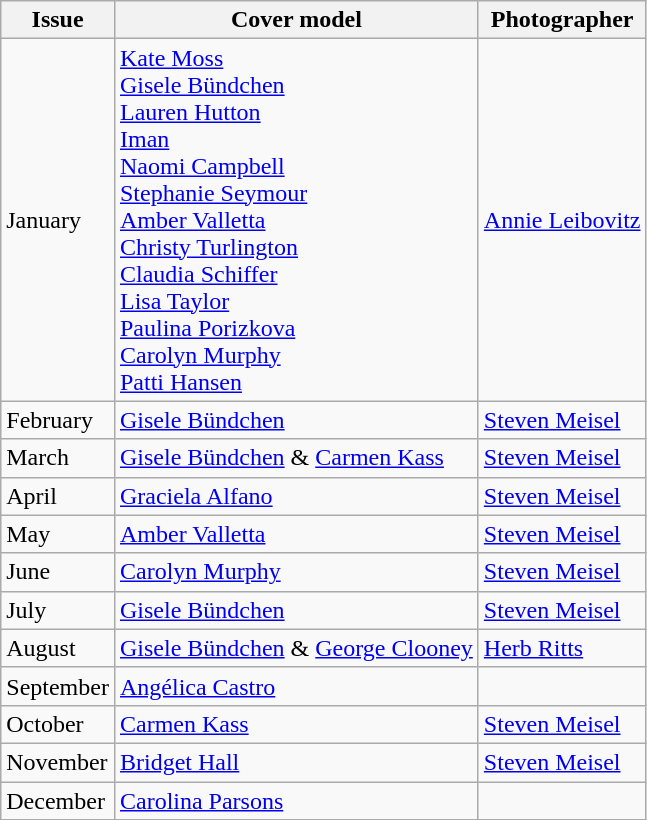<table class="wikitable">
<tr>
<th>Issue</th>
<th>Cover model</th>
<th>Photographer</th>
</tr>
<tr>
<td>January</td>
<td><a href='#'>Kate Moss</a><br><a href='#'>Gisele Bündchen</a><br><a href='#'>Lauren Hutton</a><br><a href='#'>Iman</a><br><a href='#'>Naomi Campbell</a><br><a href='#'>Stephanie Seymour</a><br><a href='#'>Amber Valletta</a><br><a href='#'>Christy Turlington</a><br><a href='#'>Claudia Schiffer</a><br><a href='#'>Lisa Taylor</a><br><a href='#'>Paulina Porizkova</a><br><a href='#'>Carolyn Murphy</a><br><a href='#'>Patti Hansen</a></td>
<td><a href='#'>Annie Leibovitz</a></td>
</tr>
<tr>
<td>February</td>
<td><a href='#'>Gisele Bündchen</a></td>
<td><a href='#'>Steven Meisel</a></td>
</tr>
<tr>
<td>March</td>
<td><a href='#'>Gisele Bündchen</a> & <a href='#'>Carmen Kass</a></td>
<td><a href='#'>Steven Meisel</a></td>
</tr>
<tr>
<td>April</td>
<td><a href='#'>Graciela Alfano</a></td>
<td><a href='#'>Steven Meisel</a></td>
</tr>
<tr>
<td>May</td>
<td><a href='#'>Amber Valletta</a></td>
<td><a href='#'>Steven Meisel</a></td>
</tr>
<tr>
<td>June</td>
<td><a href='#'>Carolyn Murphy</a></td>
<td><a href='#'>Steven Meisel</a></td>
</tr>
<tr>
<td>July</td>
<td><a href='#'>Gisele Bündchen</a></td>
<td><a href='#'>Steven Meisel</a></td>
</tr>
<tr>
<td>August</td>
<td><a href='#'>Gisele Bündchen</a> & <a href='#'>George Clooney</a></td>
<td><a href='#'>Herb Ritts</a></td>
</tr>
<tr>
<td>September</td>
<td><a href='#'>Angélica Castro</a></td>
<td></td>
</tr>
<tr>
<td>October</td>
<td><a href='#'>Carmen Kass</a></td>
<td><a href='#'>Steven Meisel</a></td>
</tr>
<tr>
<td>November</td>
<td><a href='#'>Bridget Hall</a></td>
<td><a href='#'>Steven Meisel</a></td>
</tr>
<tr>
<td>December</td>
<td><a href='#'>Carolina Parsons</a></td>
<td></td>
</tr>
</table>
